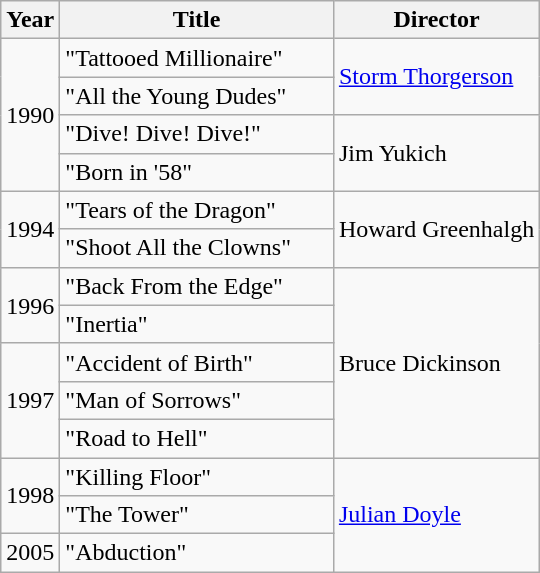<table class="wikitable" border="1">
<tr>
<th>Year</th>
<th width="175">Title</th>
<th>Director</th>
</tr>
<tr>
<td rowspan=4>1990</td>
<td>"Tattooed Millionaire"</td>
<td rowspan=2><a href='#'>Storm Thorgerson</a></td>
</tr>
<tr>
<td>"All the Young Dudes"</td>
</tr>
<tr>
<td>"Dive! Dive! Dive!"</td>
<td rowspan=2>Jim Yukich</td>
</tr>
<tr>
<td>"Born in '58"</td>
</tr>
<tr>
<td rowspan=2>1994</td>
<td>"Tears of the Dragon"</td>
<td rowspan=2>Howard Greenhalgh</td>
</tr>
<tr>
<td>"Shoot All the Clowns"</td>
</tr>
<tr>
<td rowspan=2>1996</td>
<td>"Back From the Edge"</td>
<td rowspan=5>Bruce Dickinson</td>
</tr>
<tr>
<td>"Inertia"</td>
</tr>
<tr>
<td rowspan=3>1997</td>
<td>"Accident of Birth"</td>
</tr>
<tr>
<td>"Man of Sorrows"</td>
</tr>
<tr>
<td>"Road to Hell"</td>
</tr>
<tr>
<td rowspan=2>1998</td>
<td>"Killing Floor"</td>
<td rowspan=3><a href='#'>Julian Doyle</a></td>
</tr>
<tr>
<td>"The Tower"</td>
</tr>
<tr>
<td>2005</td>
<td>"Abduction"</td>
</tr>
</table>
